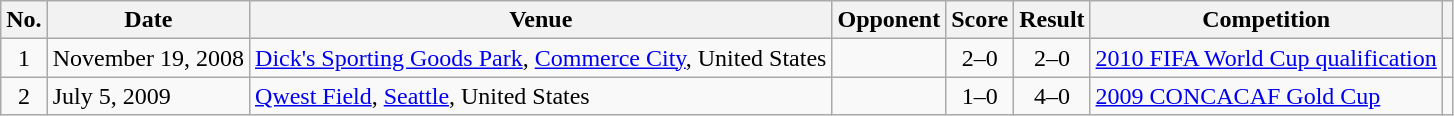<table class="wikitable sortable">
<tr>
<th scope=col>No.</th>
<th scope=col>Date</th>
<th scope=col>Venue</th>
<th scope=col>Opponent</th>
<th scope=col>Score</th>
<th scope=col>Result</th>
<th scope=col>Competition</th>
<th scope=col class="unsortable"></th>
</tr>
<tr>
<td align="center">1</td>
<td>November 19, 2008</td>
<td><a href='#'>Dick's Sporting Goods Park</a>, <a href='#'>Commerce City</a>, United States</td>
<td></td>
<td align="center">2–0</td>
<td align="center">2–0</td>
<td><a href='#'>2010 FIFA World Cup qualification</a></td>
<td align="center"></td>
</tr>
<tr>
<td align="center">2</td>
<td>July 5, 2009</td>
<td><a href='#'>Qwest Field</a>, <a href='#'>Seattle</a>, United States</td>
<td></td>
<td align="center">1–0</td>
<td align="center">4–0</td>
<td><a href='#'>2009 CONCACAF Gold Cup</a></td>
<td align="center"></td>
</tr>
</table>
